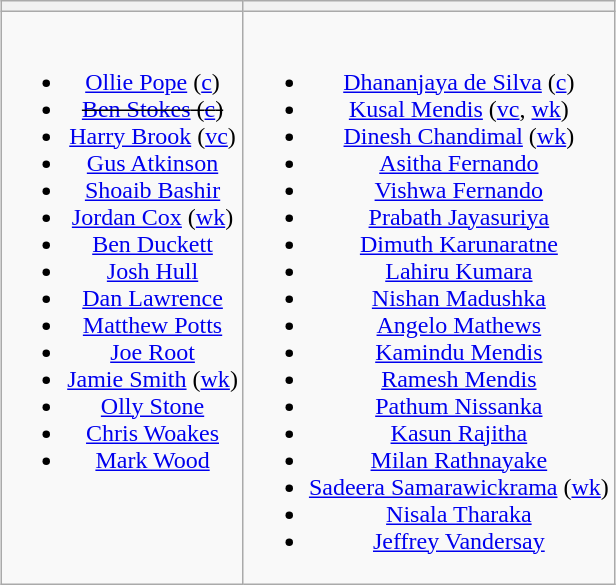<table class="wikitable" style="text-align:center;margin:auto">
<tr>
<th></th>
<th></th>
</tr>
<tr style="vertical-align:top">
<td><br><ul><li><a href='#'>Ollie Pope</a> (<a href='#'>c</a>)</li><li><s><a href='#'>Ben Stokes</a> (<a href='#'>c</a>)</s></li><li><a href='#'>Harry Brook</a> (<a href='#'>vc</a>)</li><li><a href='#'>Gus Atkinson</a></li><li><a href='#'>Shoaib Bashir</a></li><li><a href='#'>Jordan Cox</a> (<a href='#'>wk</a>)</li><li><a href='#'>Ben Duckett</a></li><li><a href='#'>Josh Hull</a></li><li><a href='#'>Dan Lawrence</a></li><li><a href='#'>Matthew Potts</a></li><li><a href='#'>Joe Root</a></li><li><a href='#'>Jamie Smith</a> (<a href='#'>wk</a>)</li><li><a href='#'>Olly Stone</a></li><li><a href='#'>Chris Woakes</a></li><li><a href='#'>Mark Wood</a></li></ul></td>
<td><br><ul><li><a href='#'>Dhananjaya de Silva</a> (<a href='#'>c</a>)</li><li><a href='#'>Kusal Mendis</a> (<a href='#'>vc</a>, <a href='#'>wk</a>)</li><li><a href='#'>Dinesh Chandimal</a> (<a href='#'>wk</a>)</li><li><a href='#'>Asitha Fernando</a></li><li><a href='#'>Vishwa Fernando</a></li><li><a href='#'>Prabath Jayasuriya</a></li><li><a href='#'>Dimuth Karunaratne</a></li><li><a href='#'>Lahiru Kumara</a></li><li><a href='#'>Nishan Madushka</a></li><li><a href='#'>Angelo Mathews</a></li><li><a href='#'>Kamindu Mendis</a></li><li><a href='#'>Ramesh Mendis</a></li><li><a href='#'>Pathum Nissanka</a></li><li><a href='#'>Kasun Rajitha</a></li><li><a href='#'>Milan Rathnayake</a></li><li><a href='#'>Sadeera Samarawickrama</a> (<a href='#'>wk</a>)</li><li><a href='#'>Nisala Tharaka</a></li><li><a href='#'>Jeffrey Vandersay</a></li></ul></td>
</tr>
</table>
